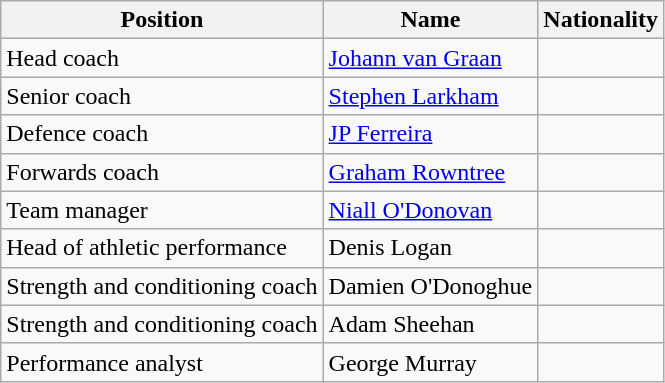<table class="wikitable">
<tr>
<th>Position</th>
<th>Name</th>
<th>Nationality</th>
</tr>
<tr>
<td>Head coach</td>
<td><a href='#'>Johann van Graan</a></td>
<td></td>
</tr>
<tr>
<td>Senior coach</td>
<td><a href='#'>Stephen Larkham</a></td>
<td></td>
</tr>
<tr>
<td>Defence coach</td>
<td><a href='#'>JP Ferreira</a></td>
<td></td>
</tr>
<tr>
<td>Forwards coach</td>
<td><a href='#'>Graham Rowntree</a></td>
<td></td>
</tr>
<tr>
<td>Team manager</td>
<td><a href='#'>Niall O'Donovan</a></td>
<td></td>
</tr>
<tr>
<td>Head of athletic performance</td>
<td>Denis Logan</td>
<td></td>
</tr>
<tr>
<td>Strength and conditioning coach</td>
<td>Damien O'Donoghue</td>
<td></td>
</tr>
<tr>
<td>Strength and conditioning coach</td>
<td>Adam Sheehan</td>
<td></td>
</tr>
<tr>
<td>Performance analyst</td>
<td>George Murray</td>
<td></td>
</tr>
</table>
